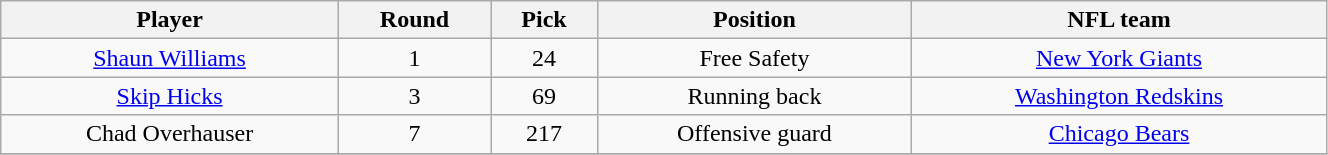<table class="wikitable" width="70%">
<tr>
<th>Player</th>
<th>Round</th>
<th>Pick</th>
<th>Position</th>
<th>NFL team</th>
</tr>
<tr align="center" bgcolor="">
<td><a href='#'>Shaun Williams</a></td>
<td>1</td>
<td>24</td>
<td>Free Safety</td>
<td><a href='#'>New York Giants</a></td>
</tr>
<tr align="center" bgcolor="">
<td><a href='#'>Skip Hicks</a></td>
<td>3</td>
<td>69</td>
<td>Running back</td>
<td><a href='#'>Washington Redskins</a></td>
</tr>
<tr align="center" bgcolor="">
<td>Chad Overhauser</td>
<td>7</td>
<td>217</td>
<td>Offensive guard</td>
<td><a href='#'>Chicago Bears</a></td>
</tr>
<tr>
</tr>
</table>
